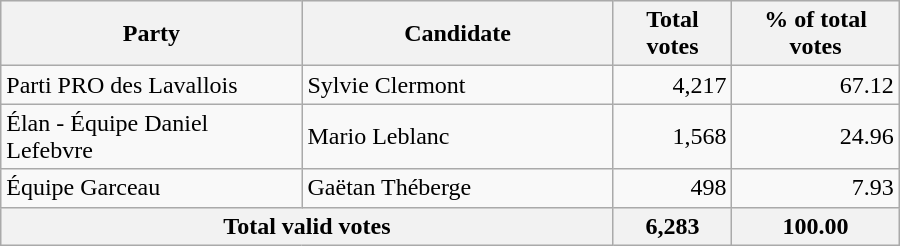<table style="width:600px;" class="wikitable">
<tr style="background-color:#E9E9E9">
<th colspan="2" style="width: 200px">Party</th>
<th colspan="1" style="width: 200px">Candidate</th>
<th align="right">Total votes</th>
<th align="right">% of total votes</th>
</tr>
<tr>
<td colspan="2" align="left">Parti PRO des Lavallois</td>
<td align="left">Sylvie Clermont</td>
<td align="right">4,217</td>
<td align="right">67.12</td>
</tr>
<tr>
<td colspan="2" align="left">Élan - Équipe Daniel Lefebvre</td>
<td align="left">Mario Leblanc</td>
<td align="right">1,568</td>
<td align="right">24.96</td>
</tr>
<tr>
<td colspan="2" align="left">Équipe Garceau</td>
<td align="left">Gaëtan Théberge</td>
<td align="right">498</td>
<td align="right">7.93</td>
</tr>
<tr bgcolor="#EEEEEE">
<th colspan="3"  align="left">Total valid votes</th>
<th align="right">6,283</th>
<th align="right">100.00</th>
</tr>
</table>
